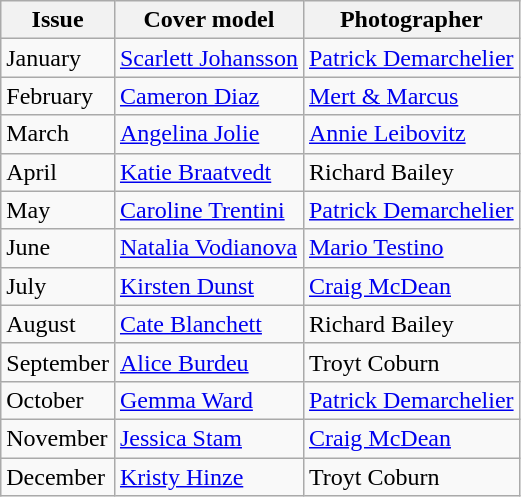<table class="wikitable">
<tr>
<th>Issue</th>
<th>Cover model</th>
<th>Photographer</th>
</tr>
<tr>
<td>January</td>
<td><a href='#'>Scarlett Johansson</a></td>
<td><a href='#'>Patrick Demarchelier</a></td>
</tr>
<tr>
<td>February</td>
<td><a href='#'>Cameron Diaz</a></td>
<td><a href='#'>Mert & Marcus</a></td>
</tr>
<tr>
<td>March</td>
<td><a href='#'>Angelina Jolie</a></td>
<td><a href='#'>Annie Leibovitz</a></td>
</tr>
<tr>
<td>April</td>
<td><a href='#'>Katie Braatvedt</a></td>
<td>Richard Bailey</td>
</tr>
<tr>
<td>May</td>
<td><a href='#'>Caroline Trentini</a></td>
<td><a href='#'>Patrick Demarchelier</a></td>
</tr>
<tr>
<td>June</td>
<td><a href='#'>Natalia Vodianova</a></td>
<td><a href='#'>Mario Testino</a></td>
</tr>
<tr>
<td>July</td>
<td><a href='#'>Kirsten Dunst</a></td>
<td><a href='#'>Craig McDean</a></td>
</tr>
<tr>
<td>August</td>
<td><a href='#'>Cate Blanchett</a></td>
<td>Richard Bailey</td>
</tr>
<tr>
<td>September</td>
<td><a href='#'>Alice Burdeu</a></td>
<td>Troyt Coburn</td>
</tr>
<tr>
<td>October</td>
<td><a href='#'>Gemma Ward</a></td>
<td><a href='#'>Patrick Demarchelier</a></td>
</tr>
<tr>
<td>November</td>
<td><a href='#'>Jessica Stam</a></td>
<td><a href='#'>Craig McDean</a></td>
</tr>
<tr>
<td>December</td>
<td><a href='#'>Kristy Hinze</a></td>
<td>Troyt Coburn</td>
</tr>
</table>
